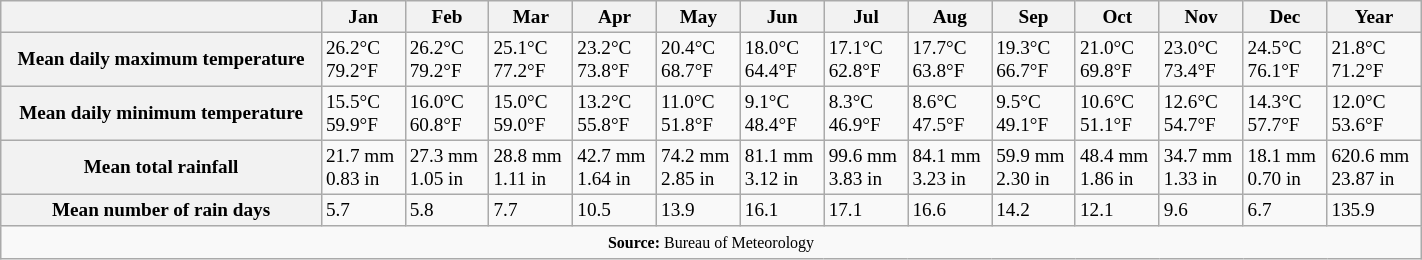<table class="wikitable" style="width: 75%; margin: 0 auto 0 auto; font-size:80%;">
<tr>
<th></th>
<th>Jan</th>
<th>Feb</th>
<th>Mar</th>
<th>Apr</th>
<th>May</th>
<th>Jun</th>
<th>Jul</th>
<th>Aug</th>
<th>Sep</th>
<th>Oct</th>
<th>Nov</th>
<th>Dec</th>
<th>Year</th>
</tr>
<tr>
<th>Mean daily maximum temperature</th>
<td>26.2°C<br>79.2°F</td>
<td>26.2°C<br>79.2°F</td>
<td>25.1°C<br>77.2°F</td>
<td>23.2°C<br>73.8°F</td>
<td>20.4°C<br>68.7°F</td>
<td>18.0°C<br>64.4°F</td>
<td>17.1°C<br>62.8°F</td>
<td>17.7°C<br>63.8°F</td>
<td>19.3°C<br>66.7°F</td>
<td>21.0°C<br>69.8°F</td>
<td>23.0°C<br>73.4°F</td>
<td>24.5°C<br>76.1°F</td>
<td>21.8°C<br>71.2°F</td>
</tr>
<tr>
<th>Mean daily minimum temperature</th>
<td>15.5°C<br>59.9°F</td>
<td>16.0°C<br>60.8°F</td>
<td>15.0°C<br>59.0°F</td>
<td>13.2°C<br>55.8°F</td>
<td>11.0°C<br>51.8°F</td>
<td>9.1°C<br>48.4°F</td>
<td>8.3°C<br>46.9°F</td>
<td>8.6°C<br>47.5°F</td>
<td>9.5°C<br>49.1°F</td>
<td>10.6°C<br>51.1°F</td>
<td>12.6°C<br>54.7°F</td>
<td>14.3°C<br>57.7°F</td>
<td>12.0°C<br>53.6°F</td>
</tr>
<tr>
<th>Mean total rainfall</th>
<td>21.7 mm<br>0.83 in</td>
<td>27.3 mm<br>1.05 in</td>
<td>28.8 mm<br>1.11 in</td>
<td>42.7 mm<br>1.64 in</td>
<td>74.2 mm<br>2.85 in</td>
<td>81.1 mm<br>3.12 in</td>
<td>99.6 mm<br>3.83 in</td>
<td>84.1 mm<br>3.23 in</td>
<td>59.9 mm<br>2.30 in</td>
<td>48.4 mm<br>1.86 in</td>
<td>34.7 mm<br>1.33 in</td>
<td>18.1 mm<br>0.70 in</td>
<td>620.6 mm<br>23.87 in</td>
</tr>
<tr>
<th>Mean number of rain days</th>
<td>5.7</td>
<td>5.8</td>
<td>7.7</td>
<td>10.5</td>
<td>13.9</td>
<td>16.1</td>
<td>17.1</td>
<td>16.6</td>
<td>14.2</td>
<td>12.1</td>
<td>9.6</td>
<td>6.7</td>
<td>135.9</td>
</tr>
<tr>
<td colspan="15" style="text-align: center;"><small><strong>Source:</strong> Bureau of Meteorology</small></td>
</tr>
</table>
